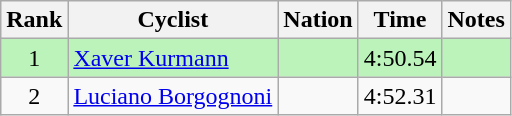<table class="wikitable sortable" style=text-align:center>
<tr>
<th>Rank</th>
<th>Cyclist</th>
<th>Nation</th>
<th>Time</th>
<th>Notes</th>
</tr>
<tr bgcolor=bbf3bb>
<td>1</td>
<td align=left data-sort-value="Kurmann, Xaver"><a href='#'>Xaver Kurmann</a></td>
<td align=left></td>
<td>4:50.54</td>
<td></td>
</tr>
<tr>
<td>2</td>
<td align=left data-sort-value="Borgognoni, Luciano"><a href='#'>Luciano Borgognoni</a></td>
<td align=left></td>
<td>4:52.31</td>
<td></td>
</tr>
</table>
